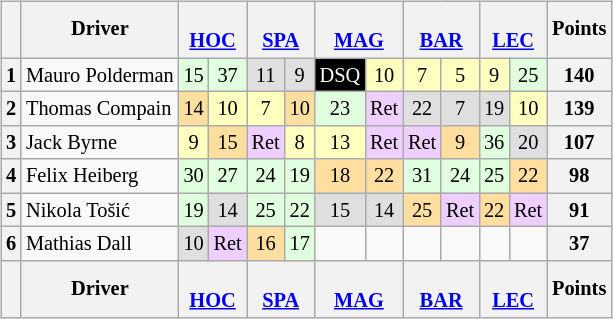<table>
<tr>
<td valign="top"><br><table class="wikitable" style="font-size:85%; text-align:center;">
<tr>
<th></th>
<th>Driver</th>
<th colspan="2"><br><a href='#'>HOC</a></th>
<th colspan="2"><br><a href='#'>SPA</a></th>
<th colspan="2"><br><a href='#'>MAG</a></th>
<th colspan="2"><br><a href='#'>BAR</a></th>
<th colspan="2"><br><a href='#'>LEC</a></th>
<th>Points</th>
</tr>
<tr>
<th>1</th>
<td align="left"> Mauro Polderman</td>
<td style="background:#dfffdf;">15</td>
<td style="background:#dfffdf;">37</td>
<td style="background:#dfdfdf;">11</td>
<td style="background:#dfdfdf;">9</td>
<td style="background:#000000; color:#ffffff">DSQ</td>
<td style="background:#ffffbf;">10</td>
<td style="background:#ffffbf;">7</td>
<td style="background:#ffffbf;">5</td>
<td style="background:#ffffbf;">9</td>
<td style="background:#dfffdf;">25</td>
<th>140</th>
</tr>
<tr>
<th>2</th>
<td align="left"> Thomas Compain</td>
<td style="background:#ffdf9f;">14</td>
<td style="background:#ffffbf;">10</td>
<td style="background:#ffffbf;">7</td>
<td style="background:#ffdf9f;">10</td>
<td style="background:#dfffdf;">23</td>
<td style="background:#efcfff;">Ret</td>
<td style="background:#dfdfdf;">22</td>
<td style="background:#dfdfdf;">7</td>
<td style="background:#dfdfdf;">19</td>
<td style="background:#ffffbf;">10</td>
<th>139</th>
</tr>
<tr>
<th>3</th>
<td align="left"> Jack Byrne</td>
<td style="background:#ffffbf;">9</td>
<td style="background:#ffdf9f;">15</td>
<td style="background:#efcfff;">Ret</td>
<td style="background:#ffffbf;">8</td>
<td style="background:#ffffbf;">13</td>
<td style="background:#efcfff;">Ret</td>
<td style="background:#efcfff;">Ret</td>
<td style="background:#ffdf9f;">9</td>
<td style="background:#dfffdf;">36</td>
<td style="background:#dfdfdf;">20</td>
<th>107</th>
</tr>
<tr>
<th>4</th>
<td align="left"> Felix Heiberg</td>
<td style="background:#dfffdf;">30</td>
<td style="background:#dfffdf;">27</td>
<td style="background:#dfffdf;">24</td>
<td style="background:#dfffdf;">19</td>
<td style="background:#ffdf9f;">18</td>
<td style="background:#ffdf9f;">22</td>
<td style="background:#dfffdf;">31</td>
<td style="background:#dfffdf;">24</td>
<td style="background:#dfffdf;">25</td>
<td style="background:#ffdf9f;">22</td>
<th>98</th>
</tr>
<tr>
<th>5</th>
<td align="left"> Nikola Tošić</td>
<td style="background:#dfffdf;">19</td>
<td style="background:#dfdfdf;">14</td>
<td style="background:#dfffdf;">25</td>
<td style="background:#dfffdf;">22</td>
<td style="background:#dfdfdf;">15</td>
<td style="background:#dfdfdf;">14</td>
<td style="background:#ffdf9f;">25</td>
<td style="background:#efcfff;">Ret</td>
<td style="background:#ffdf9f;">22</td>
<td style="background:#efcfff;">Ret</td>
<th>91</th>
</tr>
<tr>
<th>6</th>
<td align="left"> Mathias Dall</td>
<td style="background:#dfdfdf;">10</td>
<td style="background:#efcfff;">Ret</td>
<td style="background:#ffdf9f;">16</td>
<td style="background:#dfffdf;">17</td>
<td></td>
<td></td>
<td></td>
<td></td>
<td></td>
<td></td>
<th>37</th>
</tr>
<tr>
<th></th>
<th>Driver</th>
<th colspan="2"><br><a href='#'>HOC</a></th>
<th colspan="2"><br><a href='#'>SPA</a></th>
<th colspan="2"><br><a href='#'>MAG</a></th>
<th colspan="2"><br><a href='#'>BAR</a></th>
<th colspan="2"><br><a href='#'>LEC</a></th>
<th>Points</th>
</tr>
</table>
</td>
</tr>
</table>
